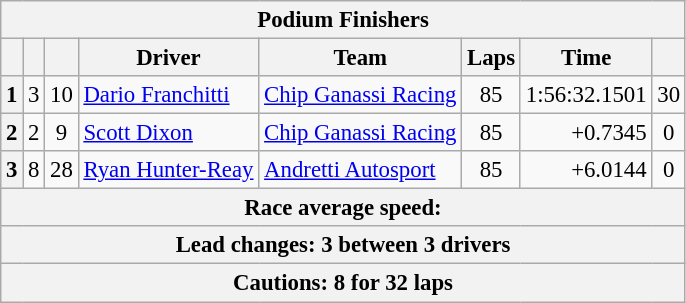<table class="wikitable" style="font-size:95%;">
<tr>
<th colspan=9>Podium Finishers</th>
</tr>
<tr>
<th></th>
<th></th>
<th></th>
<th>Driver</th>
<th>Team</th>
<th>Laps</th>
<th>Time</th>
<th></th>
</tr>
<tr>
<th>1</th>
<td align=center>3</td>
<td align=center>10</td>
<td> <a href='#'>Dario Franchitti</a></td>
<td><a href='#'>Chip Ganassi Racing</a></td>
<td align=center>85</td>
<td align=right>1:56:32.1501</td>
<td align=center>30</td>
</tr>
<tr>
<th>2</th>
<td align=center>2</td>
<td align=center>9</td>
<td> <a href='#'>Scott Dixon</a></td>
<td><a href='#'>Chip Ganassi Racing</a></td>
<td align=center>85</td>
<td align=right>+0.7345</td>
<td align=center>0</td>
</tr>
<tr>
<th>3</th>
<td align=center>8</td>
<td align=center>28</td>
<td> <a href='#'>Ryan Hunter-Reay</a></td>
<td><a href='#'>Andretti Autosport</a></td>
<td align=center>85</td>
<td align=right>+6.0144</td>
<td align=center>0</td>
</tr>
<tr>
<th colspan=9>Race average speed: </th>
</tr>
<tr>
<th colspan=9>Lead changes: 3 between 3 drivers</th>
</tr>
<tr>
<th colspan=9>Cautions: 8 for 32 laps</th>
</tr>
</table>
